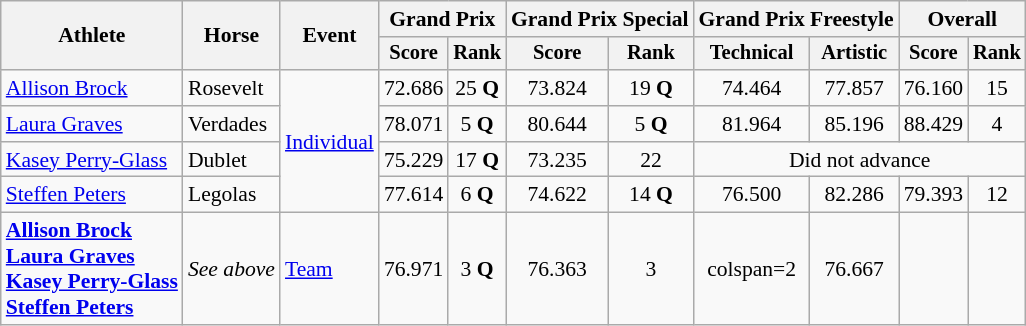<table class=wikitable style=font-size:90%;text-align:center>
<tr>
<th rowspan=2>Athlete</th>
<th rowspan=2>Horse</th>
<th rowspan=2>Event</th>
<th colspan=2>Grand Prix</th>
<th colspan=2>Grand Prix Special</th>
<th colspan=2>Grand Prix Freestyle</th>
<th colspan=2>Overall</th>
</tr>
<tr style=font-size:95%>
<th>Score</th>
<th>Rank</th>
<th>Score</th>
<th>Rank</th>
<th>Technical</th>
<th>Artistic</th>
<th>Score</th>
<th>Rank</th>
</tr>
<tr>
<td align=left><a href='#'>Allison Brock</a></td>
<td align=left>Rosevelt</td>
<td rowspan=4 align=left><a href='#'>Individual</a></td>
<td>72.686</td>
<td>25 <strong>Q</strong></td>
<td>73.824</td>
<td>19 <strong>Q</strong></td>
<td>74.464</td>
<td>77.857</td>
<td>76.160</td>
<td>15</td>
</tr>
<tr>
<td align=left><a href='#'>Laura Graves</a></td>
<td align=left>Verdades</td>
<td>78.071</td>
<td>5 <strong>Q</strong></td>
<td>80.644</td>
<td>5 <strong>Q</strong></td>
<td>81.964</td>
<td>85.196</td>
<td>88.429</td>
<td>4</td>
</tr>
<tr>
<td align=left><a href='#'>Kasey Perry-Glass</a></td>
<td align=left>Dublet</td>
<td>75.229</td>
<td>17 <strong>Q</strong></td>
<td>73.235</td>
<td>22</td>
<td colspan=4>Did not advance</td>
</tr>
<tr>
<td align=left><a href='#'>Steffen Peters</a></td>
<td align=left>Legolas</td>
<td>77.614</td>
<td>6 <strong>Q</strong></td>
<td>74.622</td>
<td>14 <strong>Q</strong></td>
<td>76.500</td>
<td>82.286</td>
<td>79.393</td>
<td>12</td>
</tr>
<tr>
<td align=left><strong><a href='#'>Allison Brock</a><br><a href='#'>Laura Graves</a><br><a href='#'>Kasey Perry-Glass</a><br><a href='#'>Steffen Peters</a></strong></td>
<td align=left><em>See above</em></td>
<td align=left><a href='#'>Team</a></td>
<td>76.971</td>
<td>3 <strong>Q</strong></td>
<td>76.363</td>
<td>3</td>
<td>colspan=2 </td>
<td>76.667</td>
<td></td>
</tr>
</table>
